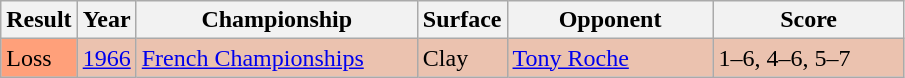<table class='sortable wikitable'>
<tr>
<th style="width:40px">Result</th>
<th style="width:30px">Year</th>
<th style="width:180px">Championship</th>
<th style="width:50px">Surface</th>
<th style="width:130px">Opponent</th>
<th style="width:120px" class="unsortable">Score</th>
</tr>
<tr style="background:#ebc2af;">
<td style="background:#ffa07a;">Loss</td>
<td><a href='#'>1966</a></td>
<td><a href='#'>French Championships</a></td>
<td>Clay</td>
<td> <a href='#'>Tony Roche</a></td>
<td>1–6, 4–6, 5–7</td>
</tr>
</table>
